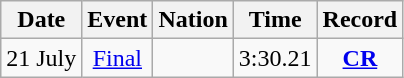<table class="wikitable" style=text-align:center>
<tr>
<th>Date</th>
<th>Event</th>
<th>Nation</th>
<th>Time</th>
<th>Record</th>
</tr>
<tr>
<td>21 July</td>
<td><a href='#'>Final</a></td>
<td align=left></td>
<td>3:30.21</td>
<td><strong><a href='#'>CR</a></strong></td>
</tr>
</table>
